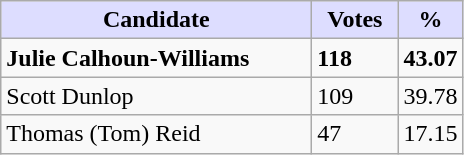<table class="wikitable">
<tr>
<th style="background:#ddf; width:200px;">Candidate</th>
<th style="background:#ddf; width:50px;">Votes</th>
<th style="background:#ddf; width:30px;">%</th>
</tr>
<tr>
<td><strong>Julie Calhoun-Williams</strong></td>
<td><strong>118</strong></td>
<td><strong>43.07</strong></td>
</tr>
<tr>
<td>Scott Dunlop</td>
<td>109</td>
<td>39.78</td>
</tr>
<tr>
<td>Thomas (Tom) Reid</td>
<td>47</td>
<td>17.15</td>
</tr>
</table>
